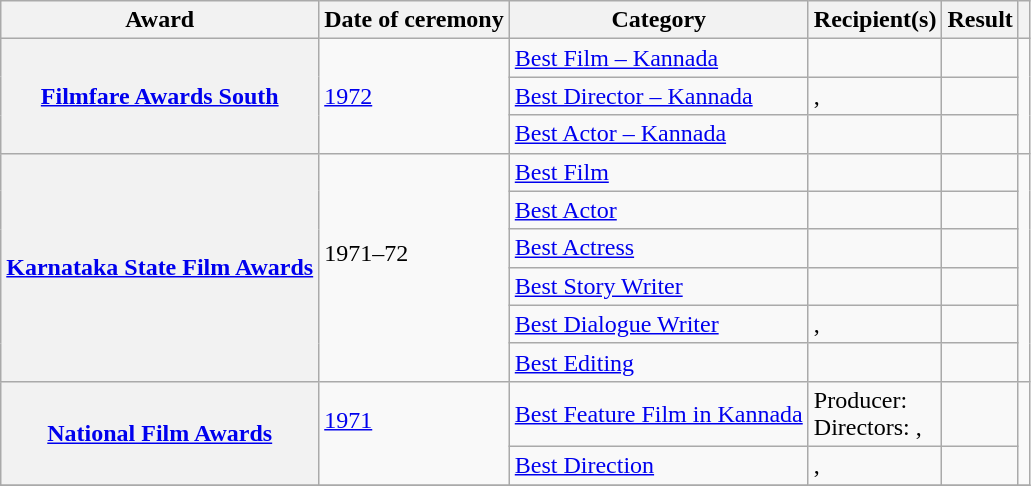<table class="wikitable plainrowheaders sortable">
<tr>
<th scope="col">Award</th>
<th scope="col">Date of ceremony</th>
<th scope="col">Category</th>
<th scope="col">Recipient(s)</th>
<th scope="col">Result</th>
<th scope="col" class="unsortable"></th>
</tr>
<tr>
<th scope="row" rowspan="3"><a href='#'>Filmfare Awards South</a></th>
<td rowspan="3"><a href='#'>1972</a></td>
<td><a href='#'>Best Film – Kannada</a></td>
<td></td>
<td></td>
<td style="text-align:center;" rowspan="3"></td>
</tr>
<tr>
<td><a href='#'>Best Director – Kannada</a></td>
<td>, </td>
<td></td>
</tr>
<tr>
<td><a href='#'>Best Actor – Kannada</a></td>
<td></td>
<td></td>
</tr>
<tr>
<th scope="row" rowspan="6"><a href='#'>Karnataka State Film Awards</a></th>
<td rowspan="6">1971–72<br><br></td>
<td><a href='#'>Best Film</a></td>
<td></td>
<td></td>
<td style="text-align:center;" rowspan="6"></td>
</tr>
<tr>
<td><a href='#'>Best Actor</a></td>
<td></td>
<td></td>
</tr>
<tr>
<td><a href='#'>Best Actress</a></td>
<td></td>
<td></td>
</tr>
<tr>
<td><a href='#'>Best Story Writer</a></td>
<td></td>
<td></td>
</tr>
<tr>
<td><a href='#'>Best Dialogue Writer</a></td>
<td>, </td>
<td></td>
</tr>
<tr>
<td><a href='#'>Best Editing</a></td>
<td></td>
<td></td>
</tr>
<tr>
<th scope="row" rowspan="2"><a href='#'>National Film Awards</a></th>
<td rowspan="2"><a href='#'>1971</a><br><br></td>
<td><a href='#'>Best Feature Film in Kannada</a></td>
<td>Producer: <br>Directors: , </td>
<td></td>
<td style="text-align:center;" rowspan="2"></td>
</tr>
<tr>
<td><a href='#'>Best Direction</a></td>
<td>, </td>
<td></td>
</tr>
<tr>
</tr>
</table>
